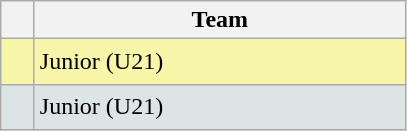<table class="wikitable" style="text-align:center">
<tr>
<th width=15></th>
<th width=240>Team</th>
</tr>
<tr style="background:#f7f6a8;">
<td style="text-align:center; height:23px;"></td>
<td align=left> Junior (U21)</td>
</tr>
<tr style="background:#dce5e5;">
<td style="text-align:center; height:23px;"></td>
<td align=left> Junior (U21)</td>
</tr>
</table>
